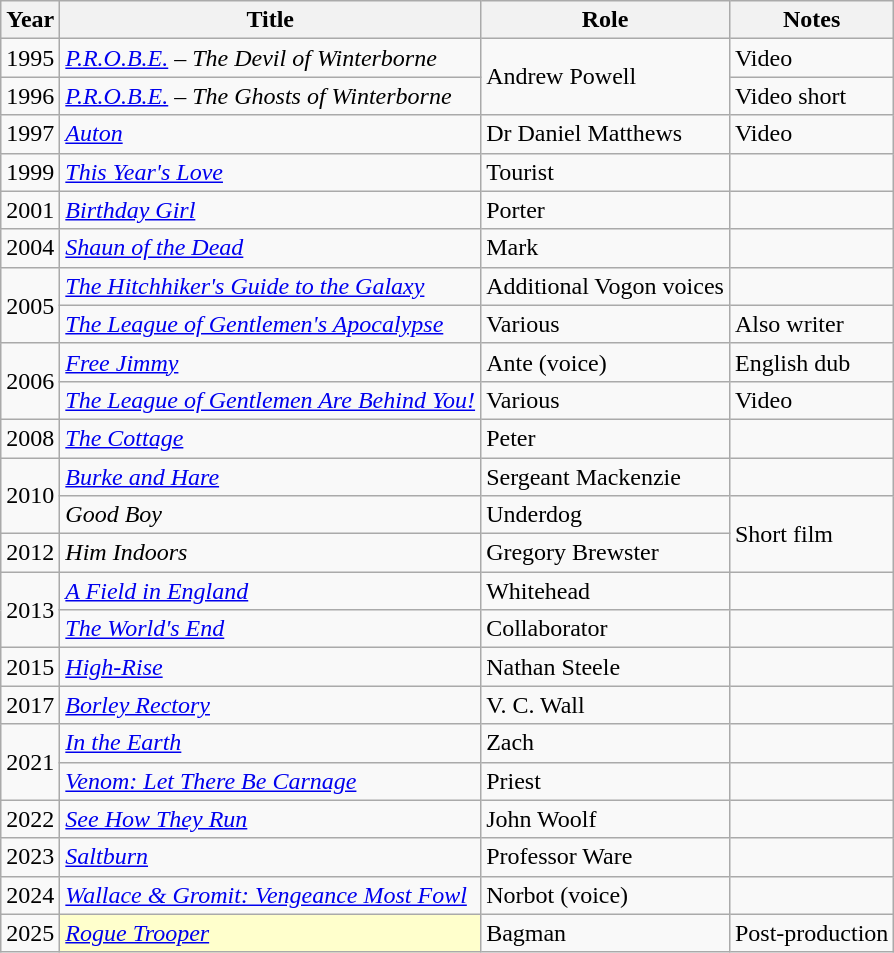<table class="wikitable sortable">
<tr>
<th>Year</th>
<th>Title</th>
<th>Role</th>
<th>Notes</th>
</tr>
<tr>
<td>1995</td>
<td><em><a href='#'>P.R.O.B.E.</a> – The Devil of Winterborne</em></td>
<td rowspan="2">Andrew Powell</td>
<td>Video</td>
</tr>
<tr>
<td>1996</td>
<td><em><a href='#'>P.R.O.B.E.</a> – The Ghosts of Winterborne</em></td>
<td>Video short</td>
</tr>
<tr>
<td>1997</td>
<td><em><a href='#'>Auton</a></em></td>
<td>Dr Daniel Matthews</td>
<td>Video</td>
</tr>
<tr>
<td>1999</td>
<td><em><a href='#'>This Year's Love</a></em></td>
<td>Tourist</td>
<td></td>
</tr>
<tr>
<td>2001</td>
<td><em><a href='#'>Birthday Girl</a></em></td>
<td>Porter</td>
<td></td>
</tr>
<tr>
<td>2004</td>
<td><em><a href='#'>Shaun of the Dead</a></em></td>
<td>Mark</td>
<td></td>
</tr>
<tr>
<td rowspan="2">2005</td>
<td><em><a href='#'>The Hitchhiker's Guide to the Galaxy</a></em></td>
<td>Additional Vogon voices</td>
<td></td>
</tr>
<tr>
<td><em><a href='#'>The League of Gentlemen's Apocalypse</a></em></td>
<td>Various</td>
<td>Also writer</td>
</tr>
<tr>
<td rowspan="2">2006</td>
<td><em><a href='#'>Free Jimmy</a></em></td>
<td>Ante (voice)</td>
<td>English dub</td>
</tr>
<tr>
<td><em><a href='#'>The League of Gentlemen Are Behind You!</a></em></td>
<td>Various</td>
<td>Video</td>
</tr>
<tr>
<td>2008</td>
<td><em><a href='#'>The Cottage</a></em></td>
<td>Peter</td>
<td></td>
</tr>
<tr>
<td rowspan="2">2010</td>
<td><em><a href='#'>Burke and Hare</a></em></td>
<td>Sergeant Mackenzie</td>
<td></td>
</tr>
<tr>
<td><em>Good Boy</em></td>
<td>Underdog</td>
<td rowspan="2">Short film</td>
</tr>
<tr>
<td>2012</td>
<td><em>Him Indoors</em></td>
<td>Gregory Brewster</td>
</tr>
<tr>
<td rowspan="2">2013</td>
<td><em><a href='#'>A Field in England</a></em></td>
<td>Whitehead</td>
<td></td>
</tr>
<tr>
<td><em><a href='#'>The World's End</a></em></td>
<td>Collaborator</td>
<td></td>
</tr>
<tr>
<td>2015</td>
<td><em><a href='#'>High-Rise</a></em></td>
<td>Nathan Steele</td>
<td></td>
</tr>
<tr>
<td>2017</td>
<td><em><a href='#'>Borley Rectory</a></em></td>
<td>V. C. Wall</td>
<td></td>
</tr>
<tr>
<td rowspan="2">2021</td>
<td><em><a href='#'>In the Earth</a></em></td>
<td>Zach</td>
<td></td>
</tr>
<tr>
<td><em><a href='#'>Venom: Let There Be Carnage</a></em></td>
<td>Priest</td>
<td></td>
</tr>
<tr>
<td>2022</td>
<td><em><a href='#'>See How They Run</a></em></td>
<td>John Woolf</td>
<td></td>
</tr>
<tr>
<td>2023</td>
<td><em><a href='#'>Saltburn</a></em></td>
<td>Professor Ware</td>
<td></td>
</tr>
<tr>
<td>2024</td>
<td><em><a href='#'>Wallace & Gromit: Vengeance Most Fowl</a></em></td>
<td>Norbot (voice)</td>
<td></td>
</tr>
<tr>
<td>2025</td>
<td style="background:#ffc;"><em><a href='#'>Rogue Trooper</a></em></td>
<td>Bagman</td>
<td>Post-production</td>
</tr>
</table>
